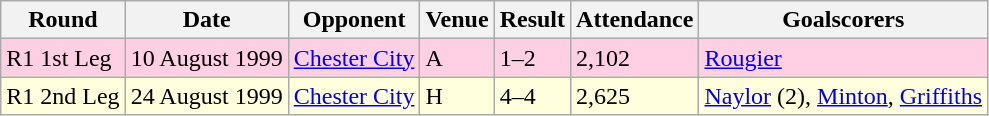<table class="wikitable">
<tr>
<th>Round</th>
<th>Date</th>
<th>Opponent</th>
<th>Venue</th>
<th>Result</th>
<th>Attendance</th>
<th>Goalscorers</th>
</tr>
<tr style="background-color: #ffd0e3;">
<td>R1 1st Leg</td>
<td>10 August 1999</td>
<td><a href='#'>Chester City</a></td>
<td>A</td>
<td>1–2</td>
<td>2,102</td>
<td><a href='#'>Rougier</a></td>
</tr>
<tr style="background-color: #ffffdd;">
<td>R1 2nd Leg</td>
<td>24 August 1999</td>
<td><a href='#'>Chester City</a></td>
<td>H</td>
<td>4–4</td>
<td>2,625</td>
<td><a href='#'>Naylor</a> (2), <a href='#'>Minton</a>, <a href='#'>Griffiths</a></td>
</tr>
</table>
